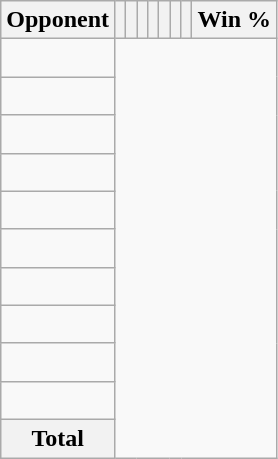<table class="wikitable sortable collapsible collapsed" style="text-align: center;">
<tr>
<th>Opponent</th>
<th></th>
<th></th>
<th></th>
<th></th>
<th></th>
<th></th>
<th></th>
<th>Win %</th>
</tr>
<tr>
<td align="left"><br></td>
</tr>
<tr>
<td align="left"><br></td>
</tr>
<tr>
<td align="left"><br></td>
</tr>
<tr>
<td align="left"><br></td>
</tr>
<tr>
<td align="left"><br></td>
</tr>
<tr>
<td align="left"><br></td>
</tr>
<tr>
<td align="left"><br></td>
</tr>
<tr>
<td align="left"><br></td>
</tr>
<tr>
<td align="left"><br></td>
</tr>
<tr>
<td align="left"><br></td>
</tr>
<tr class="sortbottom">
<th>Total<br></th>
</tr>
</table>
